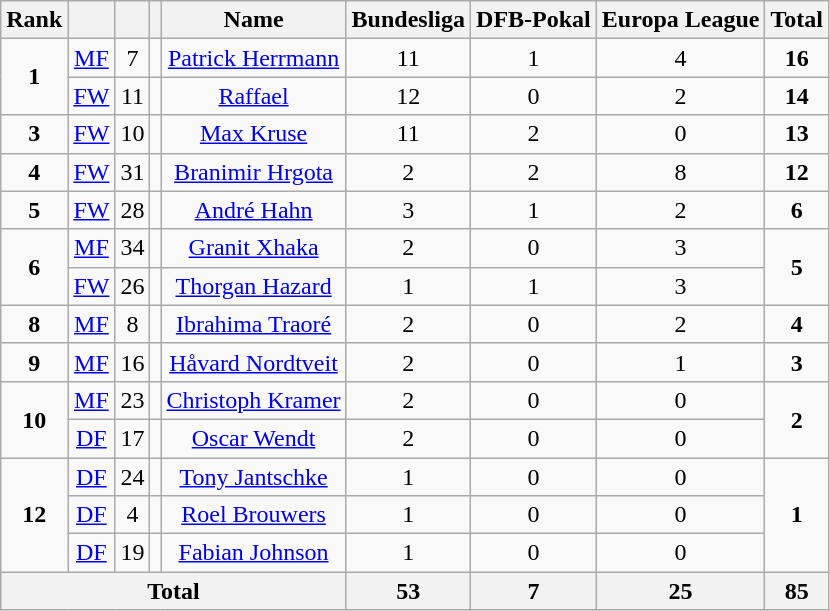<table class="wikitable sortable" style="text-align:center">
<tr>
<th>Rank</th>
<th></th>
<th></th>
<th></th>
<th>Name</th>
<th>Bundesliga</th>
<th>DFB-Pokal</th>
<th>Europa League</th>
<th>Total</th>
</tr>
<tr>
<td rowspan=2><strong>1</strong></td>
<td><a href='#'>MF</a></td>
<td>7</td>
<td></td>
<td><a href='#'>Patrick Herrmann</a></td>
<td>11</td>
<td>1</td>
<td>4</td>
<td><strong>16</strong></td>
</tr>
<tr>
<td><a href='#'>FW</a></td>
<td>11</td>
<td></td>
<td><a href='#'>Raffael</a></td>
<td>12</td>
<td>0</td>
<td>2</td>
<td><strong>14</strong></td>
</tr>
<tr>
<td><strong>3</strong></td>
<td><a href='#'>FW</a></td>
<td>10</td>
<td></td>
<td><a href='#'>Max Kruse</a></td>
<td>11</td>
<td>2</td>
<td>0</td>
<td><strong>13</strong></td>
</tr>
<tr>
<td><strong>4</strong></td>
<td><a href='#'>FW</a></td>
<td>31</td>
<td></td>
<td><a href='#'>Branimir Hrgota</a></td>
<td>2</td>
<td>2</td>
<td>8</td>
<td><strong>12</strong></td>
</tr>
<tr>
<td><strong>5</strong></td>
<td><a href='#'>FW</a></td>
<td>28</td>
<td></td>
<td><a href='#'>André Hahn</a></td>
<td>3</td>
<td>1</td>
<td>2</td>
<td><strong>6</strong></td>
</tr>
<tr>
<td rowspan=2><strong>6</strong></td>
<td><a href='#'>MF</a></td>
<td>34</td>
<td></td>
<td><a href='#'>Granit Xhaka</a></td>
<td>2</td>
<td>0</td>
<td>3</td>
<td rowspan=2><strong>5</strong></td>
</tr>
<tr>
<td><a href='#'>FW</a></td>
<td>26</td>
<td></td>
<td><a href='#'>Thorgan Hazard</a></td>
<td>1</td>
<td>1</td>
<td>3</td>
</tr>
<tr>
<td><strong>8</strong></td>
<td><a href='#'>MF</a></td>
<td>8</td>
<td></td>
<td><a href='#'>Ibrahima Traoré</a></td>
<td>2</td>
<td>0</td>
<td>2</td>
<td><strong>4</strong></td>
</tr>
<tr>
<td><strong>9</strong></td>
<td><a href='#'>MF</a></td>
<td>16</td>
<td></td>
<td><a href='#'>Håvard Nordtveit</a></td>
<td>2</td>
<td>0</td>
<td>1</td>
<td><strong>3</strong></td>
</tr>
<tr>
<td rowspan=2><strong>10</strong></td>
<td><a href='#'>MF</a></td>
<td>23</td>
<td></td>
<td><a href='#'>Christoph Kramer</a></td>
<td>2</td>
<td>0</td>
<td>0</td>
<td rowspan=2><strong>2</strong></td>
</tr>
<tr>
<td><a href='#'>DF</a></td>
<td>17</td>
<td></td>
<td><a href='#'>Oscar Wendt</a></td>
<td>2</td>
<td>0</td>
<td>0</td>
</tr>
<tr>
<td rowspan=3><strong>12</strong></td>
<td><a href='#'>DF</a></td>
<td>24</td>
<td></td>
<td><a href='#'>Tony Jantschke</a></td>
<td>1</td>
<td>0</td>
<td>0</td>
<td rowspan=3><strong>1</strong></td>
</tr>
<tr>
<td><a href='#'>DF</a></td>
<td>4</td>
<td></td>
<td><a href='#'>Roel Brouwers</a></td>
<td>1</td>
<td>0</td>
<td>0</td>
</tr>
<tr>
<td><a href='#'>DF</a></td>
<td>19</td>
<td></td>
<td><a href='#'>Fabian Johnson</a></td>
<td>1</td>
<td>0</td>
<td>0</td>
</tr>
<tr>
<th colspan="5">Total</th>
<th>53</th>
<th>7</th>
<th>25</th>
<th>85</th>
</tr>
</table>
